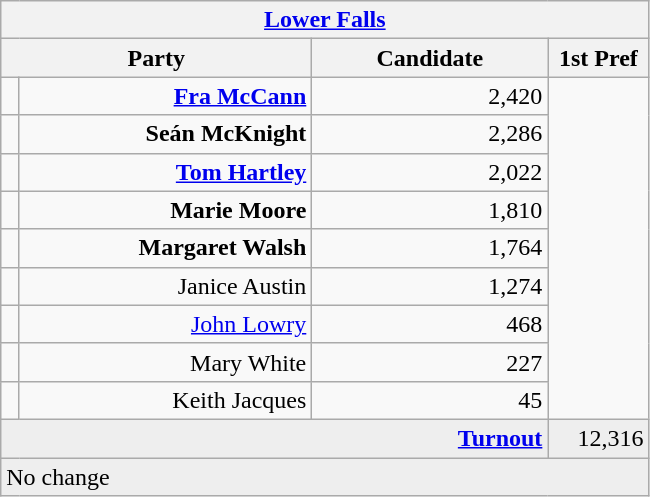<table class="wikitable">
<tr>
<th colspan="4" align="center"><a href='#'>Lower Falls</a></th>
</tr>
<tr>
<th colspan="2" align="center" width=200>Party</th>
<th width=150>Candidate</th>
<th width=60>1st Pref</th>
</tr>
<tr>
<td></td>
<td align="right"><strong><a href='#'>Fra McCann</a></strong></td>
<td align="right">2,420</td>
</tr>
<tr>
<td></td>
<td align="right"><strong>Seán McKnight</strong></td>
<td align="right">2,286</td>
</tr>
<tr>
<td></td>
<td align="right"><strong><a href='#'>Tom Hartley</a></strong></td>
<td align="right">2,022</td>
</tr>
<tr>
<td></td>
<td align="right"><strong>Marie Moore</strong></td>
<td align="right">1,810</td>
</tr>
<tr>
<td></td>
<td align="right"><strong>Margaret Walsh</strong></td>
<td align="right">1,764</td>
</tr>
<tr>
<td></td>
<td align="right">Janice Austin</td>
<td align="right">1,274</td>
</tr>
<tr>
<td></td>
<td align="right"><a href='#'>John Lowry</a></td>
<td align="right">468</td>
</tr>
<tr>
<td></td>
<td align="right">Mary White</td>
<td align="right">227</td>
</tr>
<tr>
<td></td>
<td align="right">Keith Jacques</td>
<td align="right">45</td>
</tr>
<tr bgcolor="EEEEEE">
<td colspan=3 align="right"><strong><a href='#'>Turnout</a></strong></td>
<td align="right">12,316</td>
</tr>
<tr bgcolor="EEEEEE">
<td colspan=4>No change</td>
</tr>
</table>
